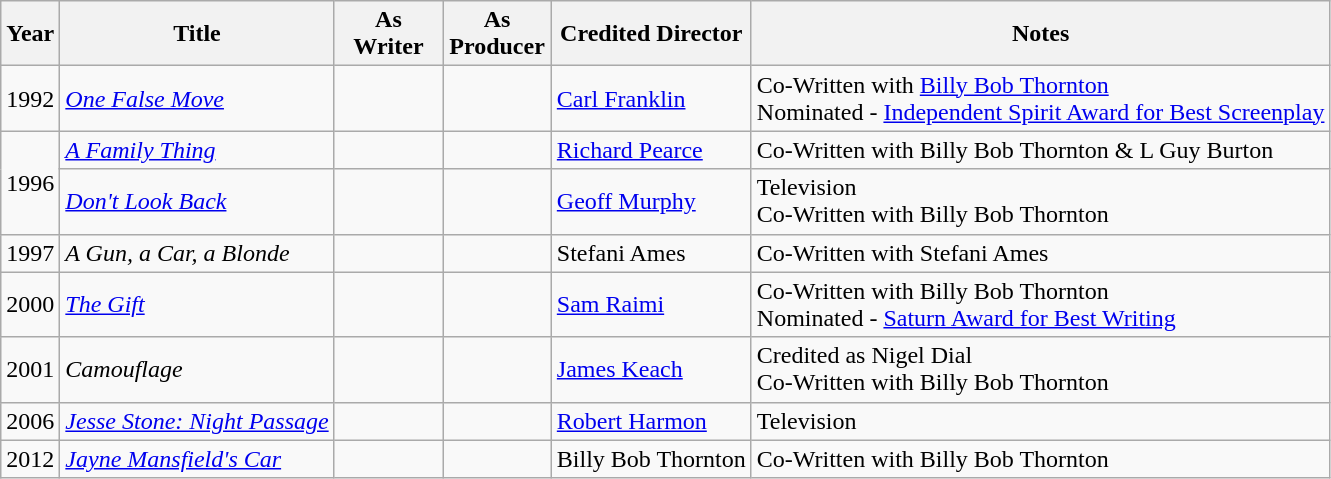<table class="wikitable">
<tr>
<th>Year</th>
<th>Title</th>
<th width=65>As Writer</th>
<th width=65>As Producer</th>
<th>Credited Director</th>
<th>Notes</th>
</tr>
<tr>
<td>1992</td>
<td><em><a href='#'>One False Move</a></em></td>
<td></td>
<td></td>
<td><a href='#'>Carl Franklin</a></td>
<td>Co-Written with <a href='#'>Billy Bob Thornton</a><br>Nominated - <a href='#'>Independent Spirit Award for Best Screenplay</a></td>
</tr>
<tr>
<td rowspan=2>1996</td>
<td><em><a href='#'>A Family Thing</a></em></td>
<td></td>
<td></td>
<td><a href='#'>Richard Pearce</a></td>
<td>Co-Written with Billy Bob Thornton & L Guy Burton</td>
</tr>
<tr>
<td><em><a href='#'>Don't Look Back</a></em></td>
<td></td>
<td></td>
<td><a href='#'>Geoff Murphy</a></td>
<td>Television<br>Co-Written with Billy Bob Thornton</td>
</tr>
<tr>
<td>1997</td>
<td><em>A Gun, a Car, a Blonde</em></td>
<td></td>
<td></td>
<td>Stefani Ames</td>
<td>Co-Written with Stefani Ames</td>
</tr>
<tr>
<td>2000</td>
<td><em><a href='#'>The Gift</a></em></td>
<td></td>
<td></td>
<td><a href='#'>Sam Raimi</a></td>
<td>Co-Written with Billy Bob Thornton<br>Nominated - <a href='#'>Saturn Award for Best Writing</a></td>
</tr>
<tr>
<td>2001</td>
<td><em>Camouflage</em></td>
<td></td>
<td></td>
<td><a href='#'>James Keach</a></td>
<td>Credited as Nigel Dial<br>Co-Written with Billy Bob Thornton</td>
</tr>
<tr>
<td>2006</td>
<td><em><a href='#'>Jesse Stone: Night Passage</a></em></td>
<td></td>
<td></td>
<td><a href='#'>Robert Harmon</a></td>
<td>Television</td>
</tr>
<tr>
<td>2012</td>
<td><em><a href='#'>Jayne Mansfield's Car</a></em></td>
<td></td>
<td></td>
<td>Billy Bob Thornton</td>
<td>Co-Written with Billy Bob Thornton</td>
</tr>
</table>
